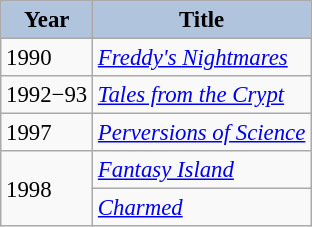<table class="wikitable" style="font-size:95%;">
<tr>
<th style="background:#B0C4DE;">Year</th>
<th style="background:#B0C4DE;">Title</th>
</tr>
<tr>
<td>1990</td>
<td><em><a href='#'>Freddy's Nightmares</a></em></td>
</tr>
<tr>
<td>1992−93</td>
<td><em><a href='#'>Tales from the Crypt</a></em></td>
</tr>
<tr>
<td>1997</td>
<td><em><a href='#'>Perversions of Science</a></em></td>
</tr>
<tr>
<td rowspan=2>1998</td>
<td><em><a href='#'>Fantasy Island</a></em></td>
</tr>
<tr>
<td><em><a href='#'>Charmed</a></em></td>
</tr>
</table>
